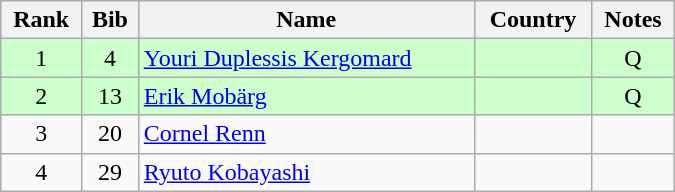<table class="wikitable" style="text-align:center; width:450px">
<tr>
<th>Rank</th>
<th>Bib</th>
<th>Name</th>
<th>Country</th>
<th>Notes</th>
</tr>
<tr bgcolor=ccffcc>
<td>1</td>
<td>4</td>
<td align=left><a href='#'>Youri Duplessis Kergomard</a></td>
<td align=left></td>
<td>Q</td>
</tr>
<tr bgcolor=ccffcc>
<td>2</td>
<td>13</td>
<td align=left><a href='#'>Erik Mobärg</a></td>
<td align=left></td>
<td>Q</td>
</tr>
<tr>
<td>3</td>
<td>20</td>
<td align=left><a href='#'>Cornel Renn</a></td>
<td align=left></td>
<td></td>
</tr>
<tr>
<td>4</td>
<td>29</td>
<td align=left><a href='#'>Ryuto Kobayashi</a></td>
<td align=left></td>
<td></td>
</tr>
</table>
